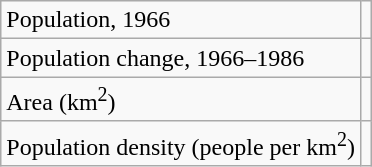<table class="wikitable">
<tr>
<td>Population, 1966</td>
<td></td>
</tr>
<tr>
<td>Population change, 1966–1986</td>
<td></td>
</tr>
<tr>
<td>Area (km<sup>2</sup>)</td>
<td></td>
</tr>
<tr>
<td>Population density (people per km<sup>2</sup>)</td>
<td></td>
</tr>
</table>
